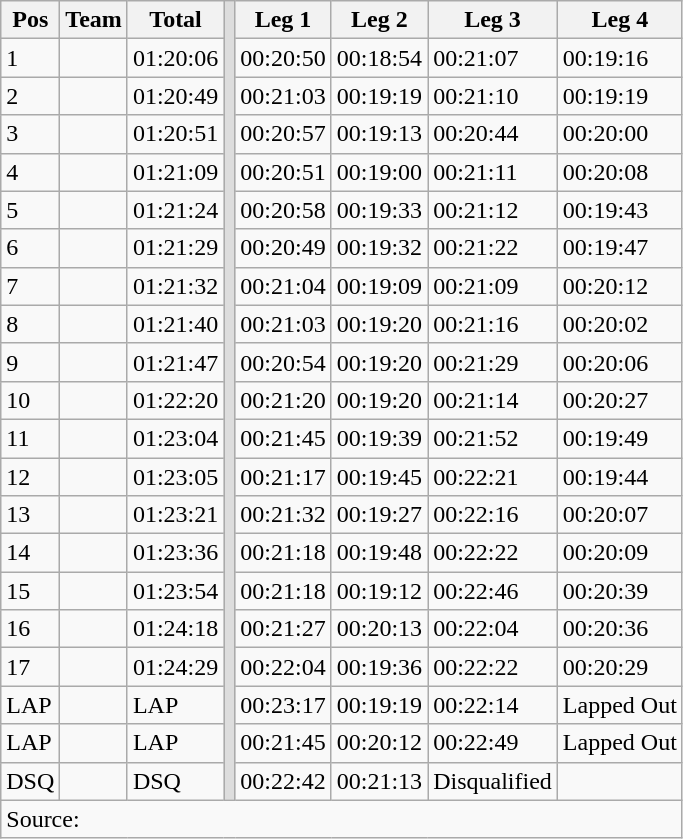<table class="wikitable sortable">
<tr>
<th>Pos</th>
<th>Team</th>
<th>Total</th>
<td rowspan="21" style="background: #DDDDDD"></td>
<th>Leg 1</th>
<th>Leg 2</th>
<th>Leg 3</th>
<th>Leg 4</th>
</tr>
<tr>
<td>1</td>
<td></td>
<td>01:20:06</td>
<td>00:20:50</td>
<td>00:18:54</td>
<td>00:21:07</td>
<td>00:19:16</td>
</tr>
<tr>
<td>2</td>
<td></td>
<td>01:20:49</td>
<td>00:21:03</td>
<td>00:19:19</td>
<td>00:21:10</td>
<td>00:19:19</td>
</tr>
<tr>
<td>3</td>
<td></td>
<td>01:20:51</td>
<td>00:20:57</td>
<td>00:19:13</td>
<td>00:20:44</td>
<td>00:20:00</td>
</tr>
<tr>
<td>4</td>
<td></td>
<td>01:21:09</td>
<td>00:20:51</td>
<td>00:19:00</td>
<td>00:21:11</td>
<td>00:20:08</td>
</tr>
<tr>
<td>5</td>
<td></td>
<td>01:21:24</td>
<td>00:20:58</td>
<td>00:19:33</td>
<td>00:21:12</td>
<td>00:19:43</td>
</tr>
<tr>
<td>6</td>
<td></td>
<td>01:21:29</td>
<td>00:20:49</td>
<td>00:19:32</td>
<td>00:21:22</td>
<td>00:19:47</td>
</tr>
<tr>
<td>7</td>
<td></td>
<td>01:21:32</td>
<td>00:21:04</td>
<td>00:19:09</td>
<td>00:21:09</td>
<td>00:20:12</td>
</tr>
<tr>
<td>8</td>
<td></td>
<td>01:21:40</td>
<td>00:21:03</td>
<td>00:19:20</td>
<td>00:21:16</td>
<td>00:20:02</td>
</tr>
<tr>
<td>9</td>
<td></td>
<td>01:21:47</td>
<td>00:20:54</td>
<td>00:19:20</td>
<td>00:21:29</td>
<td>00:20:06</td>
</tr>
<tr>
<td>10</td>
<td></td>
<td>01:22:20</td>
<td>00:21:20</td>
<td>00:19:20</td>
<td>00:21:14</td>
<td>00:20:27</td>
</tr>
<tr>
<td>11</td>
<td></td>
<td>01:23:04</td>
<td>00:21:45</td>
<td>00:19:39</td>
<td>00:21:52</td>
<td>00:19:49</td>
</tr>
<tr>
<td>12</td>
<td></td>
<td>01:23:05</td>
<td>00:21:17</td>
<td>00:19:45</td>
<td>00:22:21</td>
<td>00:19:44</td>
</tr>
<tr>
<td>13</td>
<td></td>
<td>01:23:21</td>
<td>00:21:32</td>
<td>00:19:27</td>
<td>00:22:16</td>
<td>00:20:07</td>
</tr>
<tr>
<td>14</td>
<td></td>
<td>01:23:36</td>
<td>00:21:18</td>
<td>00:19:48</td>
<td>00:22:22</td>
<td>00:20:09</td>
</tr>
<tr>
<td>15</td>
<td></td>
<td>01:23:54</td>
<td>00:21:18</td>
<td>00:19:12</td>
<td>00:22:46</td>
<td>00:20:39</td>
</tr>
<tr>
<td>16</td>
<td></td>
<td>01:24:18</td>
<td>00:21:27</td>
<td>00:20:13</td>
<td>00:22:04</td>
<td>00:20:36</td>
</tr>
<tr>
<td>17</td>
<td></td>
<td>01:24:29</td>
<td>00:22:04</td>
<td>00:19:36</td>
<td>00:22:22</td>
<td>00:20:29</td>
</tr>
<tr>
<td>LAP</td>
<td></td>
<td>LAP</td>
<td>00:23:17</td>
<td>00:19:19</td>
<td>00:22:14</td>
<td>Lapped Out</td>
</tr>
<tr>
<td>LAP</td>
<td></td>
<td>LAP</td>
<td>00:21:45</td>
<td>00:20:12</td>
<td>00:22:49</td>
<td>Lapped Out</td>
</tr>
<tr>
<td>DSQ</td>
<td></td>
<td>DSQ</td>
<td>00:22:42</td>
<td>00:21:13</td>
<td>Disqualified</td>
<td></td>
</tr>
<tr>
<td colspan="8">Source:</td>
</tr>
</table>
